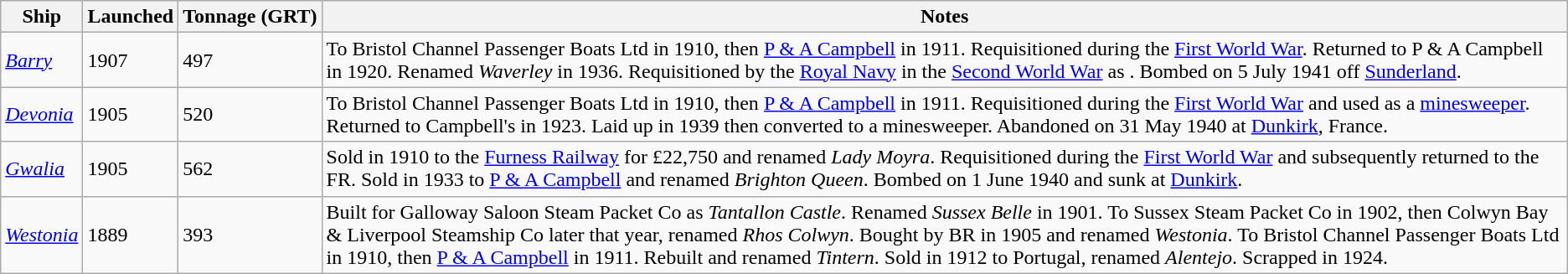<table class="wikitable">
<tr>
<th>Ship</th>
<th>Launched</th>
<th>Tonnage (GRT)</th>
<th>Notes</th>
</tr>
<tr>
<td><a href='#'><em>Barry</em></a></td>
<td>1907</td>
<td>497</td>
<td>To Bristol Channel Passenger Boats Ltd in 1910, then <a href='#'>P & A Campbell</a> in 1911. Requisitioned during the <a href='#'>First World War</a>. Returned to P & A Campbell in 1920. Renamed <em>Waverley</em> in 1936. Requisitioned by the <a href='#'>Royal Navy</a> in the <a href='#'>Second World War</a> as . Bombed on 5 July 1941 off <a href='#'>Sunderland</a>.</td>
</tr>
<tr>
<td><a href='#'><em>Devonia</em></a></td>
<td>1905</td>
<td>520</td>
<td>To Bristol Channel Passenger Boats Ltd in 1910, then <a href='#'>P & A Campbell</a> in 1911. Requisitioned during the <a href='#'>First World War</a> and used as a <a href='#'>minesweeper</a>. Returned to Campbell's in 1923. Laid up in 1939 then converted to a minesweeper. Abandoned on 31 May 1940 at <a href='#'>Dunkirk</a>, France.</td>
</tr>
<tr>
<td><a href='#'><em>Gwalia</em></a></td>
<td>1905</td>
<td>562</td>
<td>Sold in 1910 to the <a href='#'>Furness Railway</a> for £22,750 and renamed <em>Lady Moyra</em>. Requisitioned during the <a href='#'>First World War</a> and subsequently returned to the FR. Sold in 1933 to <a href='#'>P & A Campbell</a> and renamed <em>Brighton Queen</em>. Bombed on 1 June 1940 and sunk at <a href='#'>Dunkirk</a>.</td>
</tr>
<tr>
<td><a href='#'><em>Westonia</em></a></td>
<td>1889</td>
<td>393</td>
<td>Built for Galloway Saloon Steam Packet Co as <em>Tantallon Castle</em>. Renamed <em>Sussex Belle</em> in 1901. To Sussex Steam Packet Co in 1902, then Colwyn Bay & Liverpool Steamship Co later that year, renamed <em>Rhos Colwyn</em>. Bought by BR in 1905 and renamed <em>Westonia</em>. To Bristol Channel Passenger Boats Ltd in 1910, then <a href='#'>P & A Campbell</a> in 1911. Rebuilt and renamed <em>Tintern</em>. Sold in 1912 to Portugal, renamed <em>Alentejo</em>. Scrapped in 1924.</td>
</tr>
</table>
